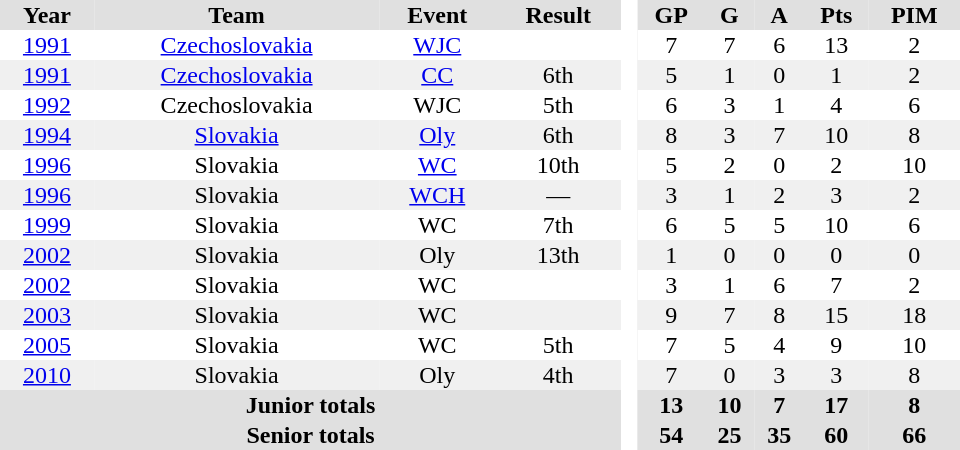<table border="0" cellpadding="1" cellspacing="0" style="text-align:center; width:40em">
<tr ALIGN="center" bgcolor="#e0e0e0">
<th>Year</th>
<th>Team</th>
<th>Event</th>
<th>Result</th>
<th ALIGN="center" rowspan="99" bgcolor="#ffffff"> </th>
<th>GP</th>
<th>G</th>
<th>A</th>
<th>Pts</th>
<th>PIM</th>
</tr>
<tr>
<td><a href='#'>1991</a></td>
<td><a href='#'>Czechoslovakia</a></td>
<td><a href='#'>WJC</a></td>
<td></td>
<td>7</td>
<td>7</td>
<td>6</td>
<td>13</td>
<td>2</td>
</tr>
<tr bgcolor="#f0f0f0">
<td><a href='#'>1991</a></td>
<td><a href='#'>Czechoslovakia</a></td>
<td><a href='#'>CC</a></td>
<td>6th</td>
<td>5</td>
<td>1</td>
<td>0</td>
<td>1</td>
<td>2</td>
</tr>
<tr>
<td><a href='#'>1992</a></td>
<td>Czechoslovakia</td>
<td>WJC</td>
<td>5th</td>
<td>6</td>
<td>3</td>
<td>1</td>
<td>4</td>
<td>6</td>
</tr>
<tr bgcolor="#f0f0f0">
<td><a href='#'>1994</a></td>
<td><a href='#'>Slovakia</a></td>
<td><a href='#'>Oly</a></td>
<td>6th</td>
<td>8</td>
<td>3</td>
<td>7</td>
<td>10</td>
<td>8</td>
</tr>
<tr>
<td><a href='#'>1996</a></td>
<td>Slovakia</td>
<td><a href='#'>WC</a></td>
<td>10th</td>
<td>5</td>
<td>2</td>
<td>0</td>
<td>2</td>
<td>10</td>
</tr>
<tr bgcolor="#f0f0f0">
<td><a href='#'>1996</a></td>
<td>Slovakia</td>
<td><a href='#'>WCH</a></td>
<td>—</td>
<td>3</td>
<td>1</td>
<td>2</td>
<td>3</td>
<td>2</td>
</tr>
<tr>
<td><a href='#'>1999</a></td>
<td>Slovakia</td>
<td>WC</td>
<td>7th</td>
<td>6</td>
<td>5</td>
<td>5</td>
<td>10</td>
<td>6</td>
</tr>
<tr bgcolor="#f0f0f0">
<td><a href='#'>2002</a></td>
<td>Slovakia</td>
<td>Oly</td>
<td>13th</td>
<td>1</td>
<td>0</td>
<td>0</td>
<td>0</td>
<td>0</td>
</tr>
<tr>
<td><a href='#'>2002</a></td>
<td>Slovakia</td>
<td>WC</td>
<td></td>
<td>3</td>
<td>1</td>
<td>6</td>
<td>7</td>
<td>2</td>
</tr>
<tr bgcolor="#f0f0f0">
<td><a href='#'>2003</a></td>
<td>Slovakia</td>
<td>WC</td>
<td></td>
<td>9</td>
<td>7</td>
<td>8</td>
<td>15</td>
<td>18</td>
</tr>
<tr>
<td><a href='#'>2005</a></td>
<td>Slovakia</td>
<td>WC</td>
<td>5th</td>
<td>7</td>
<td>5</td>
<td>4</td>
<td>9</td>
<td>10</td>
</tr>
<tr bgcolor="#f0f0f0">
<td><a href='#'>2010</a></td>
<td>Slovakia</td>
<td>Oly</td>
<td>4th</td>
<td>7</td>
<td>0</td>
<td>3</td>
<td>3</td>
<td>8</td>
</tr>
<tr bgcolor="#e0e0e0">
<th colspan="4">Junior totals</th>
<th>13</th>
<th>10</th>
<th>7</th>
<th>17</th>
<th>8</th>
</tr>
<tr bgcolor="#e0e0e0">
<th colspan="4">Senior totals</th>
<th>54</th>
<th>25</th>
<th>35</th>
<th>60</th>
<th>66</th>
</tr>
</table>
